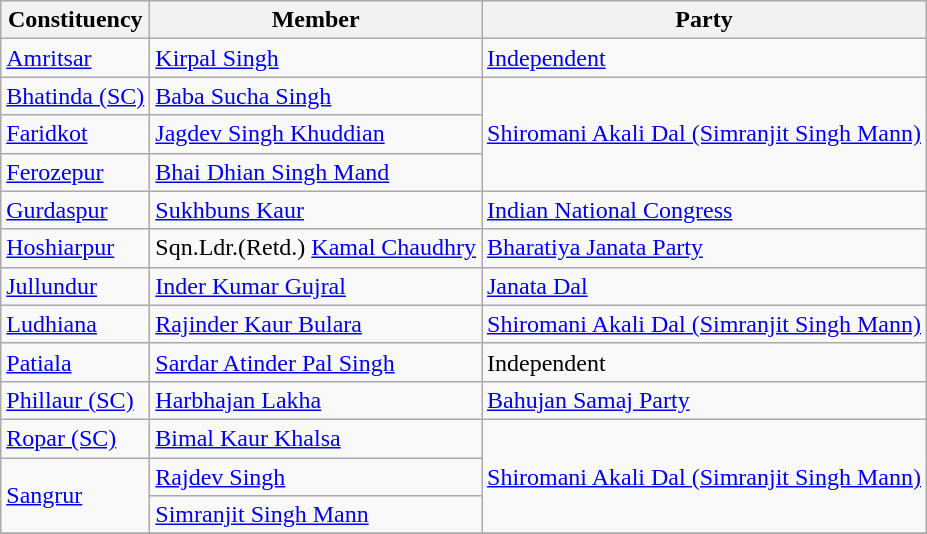<table class="wikitable sortable">
<tr>
<th>Constituency</th>
<th>Member</th>
<th>Party</th>
</tr>
<tr>
<td><a href='#'>Amritsar</a></td>
<td><a href='#'>Kirpal Singh</a></td>
<td><a href='#'>Independent</a></td>
</tr>
<tr>
<td><a href='#'>Bhatinda (SC)</a></td>
<td><a href='#'>Baba Sucha Singh</a></td>
<td rowspan="3"><a href='#'>Shiromani Akali Dal (Simranjit Singh Mann)</a></td>
</tr>
<tr>
<td><a href='#'>Faridkot</a></td>
<td><a href='#'>Jagdev Singh Khuddian</a></td>
</tr>
<tr>
<td><a href='#'>Ferozepur</a></td>
<td><a href='#'>Bhai Dhian Singh Mand</a></td>
</tr>
<tr>
<td><a href='#'>Gurdaspur</a></td>
<td><a href='#'>Sukhbuns Kaur</a></td>
<td><a href='#'>Indian National Congress</a></td>
</tr>
<tr>
<td><a href='#'>Hoshiarpur</a></td>
<td>Sqn.Ldr.(Retd.) <a href='#'>Kamal Chaudhry</a></td>
<td><a href='#'>Bharatiya Janata Party</a></td>
</tr>
<tr>
<td><a href='#'>Jullundur</a></td>
<td><a href='#'>Inder Kumar Gujral</a></td>
<td><a href='#'>Janata Dal</a></td>
</tr>
<tr>
<td><a href='#'>Ludhiana</a></td>
<td><a href='#'>Rajinder Kaur Bulara</a></td>
<td><a href='#'>Shiromani Akali Dal (Simranjit Singh Mann)</a></td>
</tr>
<tr>
<td><a href='#'>Patiala</a></td>
<td><a href='#'>Sardar Atinder Pal Singh</a></td>
<td>Independent</td>
</tr>
<tr>
<td><a href='#'>Phillaur (SC)</a></td>
<td><a href='#'>Harbhajan Lakha</a></td>
<td><a href='#'>Bahujan Samaj Party</a></td>
</tr>
<tr>
<td><a href='#'>Ropar (SC)</a></td>
<td><a href='#'>Bimal Kaur Khalsa</a></td>
<td rowspan="3"><a href='#'>Shiromani Akali Dal (Simranjit Singh Mann)</a></td>
</tr>
<tr>
<td rowspan=2><a href='#'>Sangrur</a></td>
<td><a href='#'>Rajdev Singh</a></td>
</tr>
<tr>
<td><a href='#'>Simranjit Singh Mann</a></td>
</tr>
<tr>
</tr>
</table>
